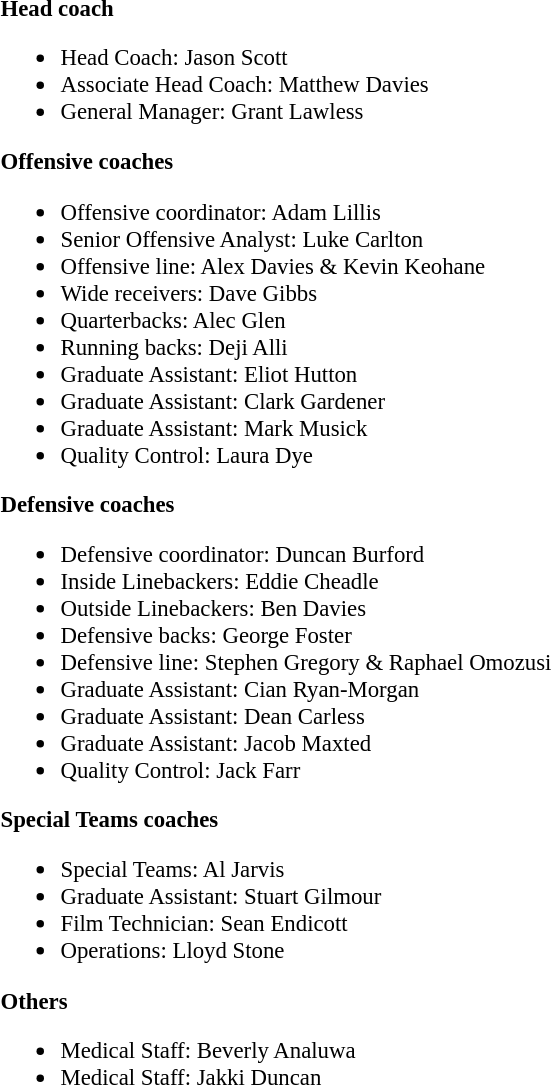<table class="toccolours" style="text-align: left;">
<tr>
<td style="font-size: 95%;" valign="top"><br><strong>Head coach</strong><ul><li>Head Coach: Jason Scott</li><li>Associate Head Coach: Matthew Davies</li><li>General Manager: Grant Lawless</li></ul><strong>Offensive coaches</strong><ul><li>Offensive coordinator: Adam Lillis</li><li>Senior Offensive Analyst: Luke Carlton</li><li>Offensive line: Alex Davies & Kevin Keohane</li><li>Wide receivers: Dave Gibbs</li><li>Quarterbacks: Alec Glen</li><li>Running backs: Deji Alli</li><li>Graduate Assistant: Eliot Hutton</li><li>Graduate Assistant: Clark Gardener</li><li>Graduate Assistant: Mark Musick</li><li>Quality Control: Laura Dye</li></ul><strong>Defensive coaches</strong><ul><li>Defensive coordinator: Duncan Burford</li><li>Inside Linebackers: Eddie Cheadle</li><li>Outside Linebackers: Ben Davies</li><li>Defensive backs: George Foster</li><li>Defensive line: Stephen Gregory & Raphael Omozusi</li><li>Graduate Assistant: Cian Ryan-Morgan</li><li>Graduate Assistant: Dean Carless</li><li>Graduate Assistant: Jacob Maxted</li><li>Quality Control: Jack Farr</li></ul><strong>Special Teams coaches</strong><ul><li>Special Teams: Al Jarvis</li><li>Graduate Assistant: Stuart Gilmour</li><li>Film Technician: Sean Endicott</li><li>Operations: Lloyd Stone</li></ul><strong>Others</strong><ul><li>Medical Staff: Beverly Analuwa</li><li>Medical Staff: Jakki Duncan</li></ul></td>
</tr>
</table>
